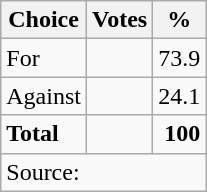<table class=wikitable style=text-align:right>
<tr>
<th>Choice</th>
<th>Votes</th>
<th>%</th>
</tr>
<tr>
<td align=left>For</td>
<td></td>
<td>73.9</td>
</tr>
<tr>
<td align=left>Against</td>
<td></td>
<td>24.1</td>
</tr>
<tr>
<td align=left><strong>Total</strong></td>
<td></td>
<td><strong>100</strong></td>
</tr>
<tr>
<td colspan=3 align=left>Source: </td>
</tr>
</table>
